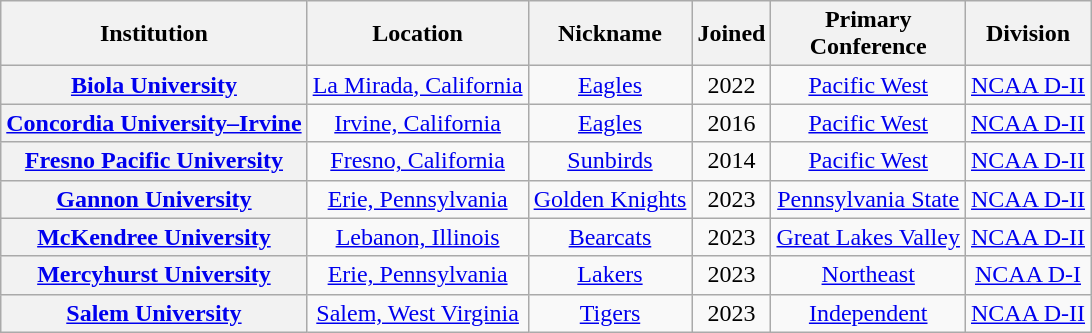<table class="wikitable sortable" style="text-align:center">
<tr>
<th>Institution</th>
<th>Location</th>
<th>Nickname</th>
<th>Joined</th>
<th>Primary<br>Conference</th>
<th>Division</th>
</tr>
<tr>
<th><a href='#'>Biola University</a></th>
<td><a href='#'>La Mirada, California</a></td>
<td><a href='#'>Eagles</a></td>
<td>2022</td>
<td><a href='#'>Pacific West</a></td>
<td><a href='#'>NCAA D-II</a></td>
</tr>
<tr>
<th><a href='#'>Concordia University–Irvine</a></th>
<td><a href='#'>Irvine, California</a></td>
<td><a href='#'>Eagles</a></td>
<td>2016</td>
<td><a href='#'>Pacific West</a></td>
<td><a href='#'>NCAA D-II</a></td>
</tr>
<tr>
<th><a href='#'>Fresno Pacific University</a></th>
<td><a href='#'>Fresno, California</a></td>
<td><a href='#'>Sunbirds</a></td>
<td>2014</td>
<td><a href='#'>Pacific West</a></td>
<td><a href='#'>NCAA D-II</a></td>
</tr>
<tr>
<th><a href='#'>Gannon University</a></th>
<td><a href='#'>Erie, Pennsylvania</a></td>
<td><a href='#'>Golden Knights</a></td>
<td>2023</td>
<td><a href='#'>Pennsylvania State</a></td>
<td><a href='#'>NCAA D-II</a></td>
</tr>
<tr>
<th><a href='#'>McKendree University</a></th>
<td><a href='#'>Lebanon, Illinois</a></td>
<td><a href='#'>Bearcats</a></td>
<td>2023</td>
<td><a href='#'>Great Lakes Valley</a></td>
<td><a href='#'>NCAA D-II</a></td>
</tr>
<tr>
<th><a href='#'>Mercyhurst University</a></th>
<td><a href='#'>Erie, Pennsylvania</a></td>
<td><a href='#'>Lakers</a></td>
<td>2023</td>
<td><a href='#'>Northeast</a></td>
<td><a href='#'>NCAA D-I</a></td>
</tr>
<tr>
<th><a href='#'>Salem University</a></th>
<td><a href='#'>Salem, West Virginia</a></td>
<td><a href='#'>Tigers</a></td>
<td>2023</td>
<td><a href='#'>Independent</a></td>
<td><a href='#'>NCAA D-II</a></td>
</tr>
</table>
